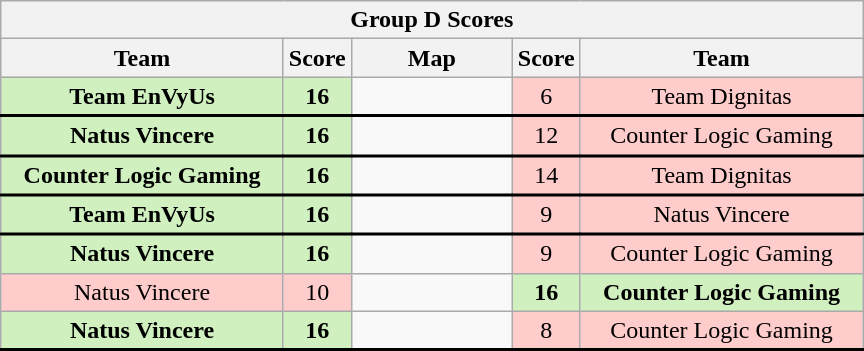<table class="wikitable" style="text-align: center;">
<tr>
<th colspan=5>Group D Scores</th>
</tr>
<tr>
<th width="181px">Team</th>
<th width="20px">Score</th>
<th width="100px">Map</th>
<th width="20px">Score</th>
<th width="181px">Team</th>
</tr>
<tr style="text-align:center;border-width:0 0 2px 0; border-style:solid;border-color:black;">
<td style="background: #D0F0C0;"><strong>Team EnVyUs</strong></td>
<td style="background: #D0F0C0;"><strong>16</strong></td>
<td></td>
<td style="background: #FFCCCC;">6</td>
<td style="background: #FFCCCC;">Team Dignitas</td>
</tr>
<tr style="text-align:center;border-width:0 0 2px 0; border-style:solid;border-color:black;">
<td style="background: #D0F0C0;"><strong>Natus Vincere</strong></td>
<td style="background: #D0F0C0;"><strong>16</strong></td>
<td></td>
<td style="background: #FFCCCC;">12</td>
<td style="background: #FFCCCC;">Counter Logic Gaming</td>
</tr>
<tr style="text-align:center;border-width:0 0 2px 0; border-style:solid;border-color:black;">
<td style="background: #D0F0C0;"><strong>Counter Logic Gaming</strong></td>
<td style="background: #D0F0C0;"><strong>16</strong></td>
<td></td>
<td style="background: #FFCCCC;">14</td>
<td style="background: #FFCCCC;">Team Dignitas</td>
</tr>
<tr style="text-align:center;border-width:0 0 2px 0; border-style:solid;border-color:black;">
<td style="background: #D0F0C0;"><strong>Team EnVyUs</strong></td>
<td style="background: #D0F0C0;"><strong>16</strong></td>
<td></td>
<td style="background: #FFCCCC;">9</td>
<td style="background: #FFCCCC;">Natus Vincere</td>
</tr>
<tr>
<td style="background: #D0F0C0;"><strong>Natus Vincere</strong></td>
<td style="background: #D0F0C0;"><strong>16</strong></td>
<td></td>
<td style="background: #FFCCCC;">9</td>
<td style="background: #FFCCCC;">Counter Logic Gaming</td>
</tr>
<tr>
<td style="background: #FFCCCC;">Natus Vincere</td>
<td style="background: #FFCCCC;">10</td>
<td></td>
<td style="background: #D0F0C0;"><strong>16</strong></td>
<td style="background: #D0F0C0;"><strong>Counter Logic Gaming</strong></td>
</tr>
<tr style="text-align:center;border-width:0 0 2px 0; border-style:solid;border-color:black;">
<td style="background: #D0F0C0;"><strong>Natus Vincere</strong></td>
<td style="background: #D0F0C0;"><strong>16</strong></td>
<td></td>
<td style="background: #FFCCCC;">8</td>
<td style="background: #FFCCCC;">Counter Logic Gaming</td>
</tr>
</table>
